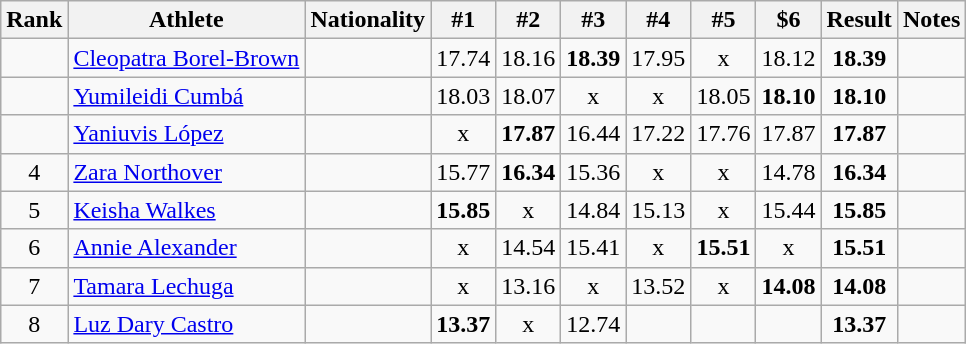<table class="wikitable sortable" style="text-align:center">
<tr>
<th>Rank</th>
<th>Athlete</th>
<th>Nationality</th>
<th>#1</th>
<th>#2</th>
<th>#3</th>
<th>#4</th>
<th>#5</th>
<th>$6</th>
<th>Result</th>
<th>Notes</th>
</tr>
<tr>
<td></td>
<td align="left"><a href='#'>Cleopatra Borel-Brown</a></td>
<td align=left></td>
<td>17.74</td>
<td>18.16</td>
<td><strong>18.39</strong></td>
<td>17.95</td>
<td>x</td>
<td>18.12</td>
<td><strong>18.39</strong></td>
<td></td>
</tr>
<tr>
<td></td>
<td align="left"><a href='#'>Yumileidi Cumbá</a></td>
<td align=left></td>
<td>18.03</td>
<td>18.07</td>
<td>x</td>
<td>x</td>
<td>18.05</td>
<td><strong>18.10</strong></td>
<td><strong>18.10</strong></td>
<td></td>
</tr>
<tr>
<td></td>
<td align="left"><a href='#'>Yaniuvis López</a></td>
<td align=left></td>
<td>x</td>
<td><strong>17.87</strong></td>
<td>16.44</td>
<td>17.22</td>
<td>17.76</td>
<td>17.87</td>
<td><strong>17.87</strong></td>
<td></td>
</tr>
<tr>
<td>4</td>
<td align="left"><a href='#'>Zara Northover</a></td>
<td align=left></td>
<td>15.77</td>
<td><strong>16.34</strong></td>
<td>15.36</td>
<td>x</td>
<td>x</td>
<td>14.78</td>
<td><strong>16.34</strong></td>
<td></td>
</tr>
<tr>
<td>5</td>
<td align="left"><a href='#'>Keisha Walkes</a></td>
<td align=left></td>
<td><strong>15.85</strong></td>
<td>x</td>
<td>14.84</td>
<td>15.13</td>
<td>x</td>
<td>15.44</td>
<td><strong>15.85</strong></td>
<td></td>
</tr>
<tr>
<td>6</td>
<td align="left"><a href='#'>Annie Alexander</a></td>
<td align=left></td>
<td>x</td>
<td>14.54</td>
<td>15.41</td>
<td>x</td>
<td><strong>15.51</strong></td>
<td>x</td>
<td><strong>15.51</strong></td>
<td></td>
</tr>
<tr>
<td>7</td>
<td align="left"><a href='#'>Tamara Lechuga</a></td>
<td align=left></td>
<td>x</td>
<td>13.16</td>
<td>x</td>
<td>13.52</td>
<td>x</td>
<td><strong>14.08</strong></td>
<td><strong>14.08</strong></td>
<td></td>
</tr>
<tr>
<td>8</td>
<td align="left"><a href='#'>Luz Dary Castro</a></td>
<td align=left></td>
<td><strong>13.37</strong></td>
<td>x</td>
<td>12.74</td>
<td></td>
<td></td>
<td></td>
<td><strong>13.37</strong></td>
<td></td>
</tr>
</table>
